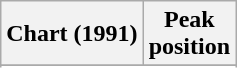<table class="wikitable sortable">
<tr>
<th align="left">Chart (1991)</th>
<th align="center">Peak<br>position</th>
</tr>
<tr>
</tr>
<tr>
</tr>
</table>
